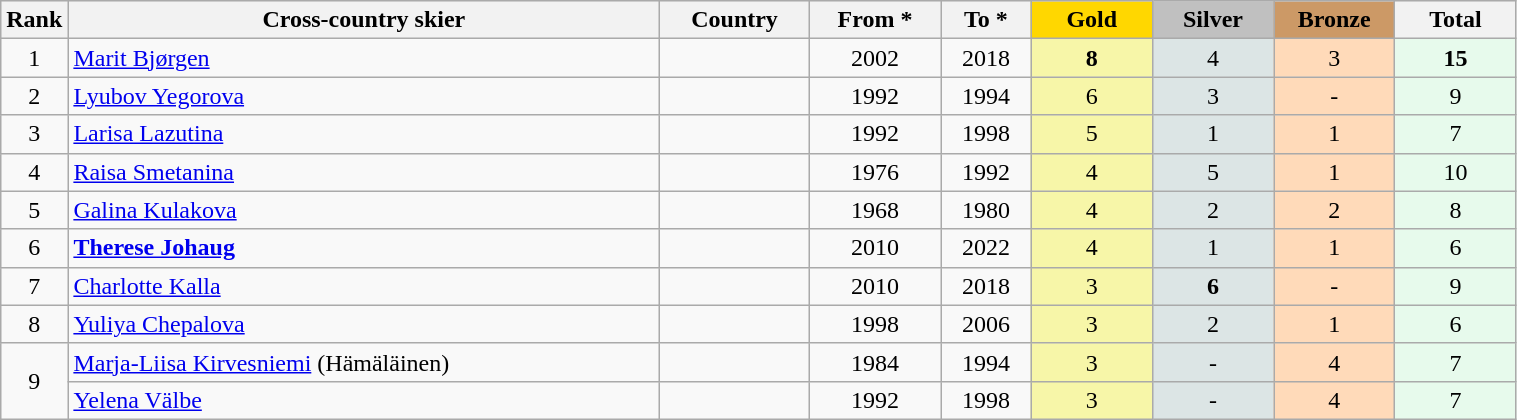<table class="wikitable plainrowheaders" width=80% style="text-align:center;">
<tr style="background-color:#EDEDED;">
<th class="hintergrundfarbe5" style="width:1em">Rank</th>
<th class="hintergrundfarbe5">Cross-country skier</th>
<th class="hintergrundfarbe5">Country</th>
<th width:6%">From *</th>
<th width:8%">To *</th>
<th style="background:    gold; width:8%">Gold</th>
<th style="background:  silver; width:8%">Silver</th>
<th style="background: #CC9966; width:8%">Bronze</th>
<th class="hintergrundfarbe5" style="width:8%">Total</th>
</tr>
<tr>
<td>1</td>
<td align="left"><a href='#'>Marit Bjørgen</a></td>
<td align="left"></td>
<td>2002</td>
<td>2018</td>
<td bgcolor="#F7F6A8"><strong>8</strong></td>
<td bgcolor="#DCE5E5">4</td>
<td bgcolor="#FFDAB9">3</td>
<td bgcolor="#E7FAEC"><strong>15</strong></td>
</tr>
<tr align="center">
<td>2</td>
<td align="left"><a href='#'>Lyubov Yegorova</a></td>
<td align="left"><br></td>
<td>1992</td>
<td>1994</td>
<td bgcolor="#F7F6A8">6</td>
<td bgcolor="#DCE5E5">3</td>
<td bgcolor="#FFDAB9">-</td>
<td bgcolor="#E7FAEC">9</td>
</tr>
<tr align="center">
<td>3</td>
<td align="left"><a href='#'>Larisa Lazutina</a></td>
<td align="left"><br></td>
<td>1992</td>
<td>1998</td>
<td bgcolor="#F7F6A8">5</td>
<td bgcolor="#DCE5E5">1</td>
<td bgcolor="#FFDAB9">1</td>
<td bgcolor="#E7FAEC">7</td>
</tr>
<tr align="center">
<td>4</td>
<td align="left"><a href='#'>Raisa Smetanina</a></td>
<td align="left"><br></td>
<td>1976</td>
<td>1992</td>
<td bgcolor="#F7F6A8">4</td>
<td bgcolor="#DCE5E5">5</td>
<td bgcolor="#FFDAB9">1</td>
<td bgcolor="#E7FAEC">10</td>
</tr>
<tr align="center">
<td>5</td>
<td align="left"><a href='#'>Galina Kulakova</a></td>
<td align="left"></td>
<td>1968</td>
<td>1980</td>
<td bgcolor="#F7F6A8">4</td>
<td bgcolor="#DCE5E5">2</td>
<td bgcolor="#FFDAB9">2</td>
<td bgcolor="#E7FAEC">8</td>
</tr>
<tr align="center">
<td>6</td>
<td align="left"><strong><a href='#'>Therese Johaug</a></strong></td>
<td align="left"></td>
<td>2010</td>
<td>2022</td>
<td bgcolor="#F7F6A8">4</td>
<td bgcolor="#DCE5E5">1</td>
<td bgcolor="#FFDAB9">1</td>
<td bgcolor="#E7FAEC">6</td>
</tr>
<tr align="center">
<td>7</td>
<td align="left"><a href='#'>Charlotte Kalla</a></td>
<td align="left"></td>
<td>2010</td>
<td>2018</td>
<td bgcolor="#F7F6A8">3</td>
<td bgcolor="#DCE5E5"><strong>6</strong></td>
<td bgcolor="#FFDAB9">-</td>
<td bgcolor="#E7FAEC">9</td>
</tr>
<tr align="center">
<td>8</td>
<td align="left"><a href='#'>Yuliya Chepalova</a></td>
<td align="left"></td>
<td>1998</td>
<td>2006</td>
<td bgcolor="#F7F6A8">3</td>
<td bgcolor="#DCE5E5">2</td>
<td bgcolor="#FFDAB9">1</td>
<td bgcolor="#E7FAEC">6</td>
</tr>
<tr align="center">
<td rowspan="2">9</td>
<td align="left"><a href='#'>Marja-Liisa Kirvesniemi</a> (Hämäläinen)</td>
<td align="left"></td>
<td>1984</td>
<td>1994</td>
<td bgcolor="#F7F6A8">3</td>
<td bgcolor="#DCE5E5">-</td>
<td bgcolor="#FFDAB9">4</td>
<td bgcolor="#E7FAEC">7</td>
</tr>
<tr align="center">
<td align="left"><a href='#'>Yelena Välbe</a></td>
<td align="left"><br></td>
<td>1992</td>
<td>1998</td>
<td bgcolor="#F7F6A8">3</td>
<td bgcolor="#DCE5E5">-</td>
<td bgcolor="#FFDAB9">4</td>
<td bgcolor="#E7FAEC">7</td>
</tr>
</table>
